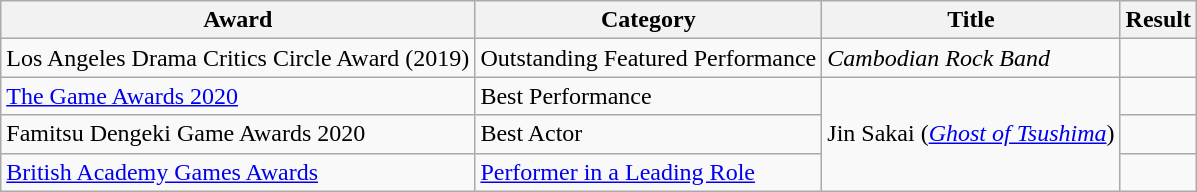<table class = "wikitable sortable">
<tr>
<th>Award</th>
<th>Category</th>
<th>Title</th>
<th>Result</th>
</tr>
<tr>
<td>Los Angeles Drama Critics Circle Award (2019)</td>
<td>Outstanding Featured Performance</td>
<td><em> Cambodian Rock Band</em></td>
<td></td>
</tr>
<tr>
<td><a href='#'>The Game Awards 2020</a></td>
<td>Best Performance</td>
<td rowspan="3">Jin Sakai (<em><a href='#'>Ghost of Tsushima</a></em>)</td>
<td></td>
</tr>
<tr>
<td>Famitsu Dengeki Game Awards 2020</td>
<td>Best Actor</td>
<td></td>
</tr>
<tr>
<td><a href='#'>British Academy Games Awards</a></td>
<td><a href='#'>Performer in a Leading Role</a></td>
<td></td>
</tr>
</table>
